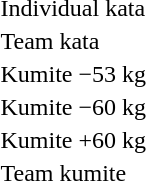<table>
<tr>
<td>Individual kata</td>
<td></td>
<td></td>
<td></td>
</tr>
<tr>
<td>Team kata</td>
<td></td>
<td></td>
<td></td>
</tr>
<tr>
<td rowspan=2>Kumite −53 kg</td>
<td rowspan=2></td>
<td rowspan=2></td>
<td></td>
</tr>
<tr>
<td></td>
</tr>
<tr>
<td rowspan=2>Kumite −60 kg</td>
<td rowspan=2></td>
<td rowspan=2></td>
<td></td>
</tr>
<tr>
<td></td>
</tr>
<tr>
<td rowspan=2>Kumite +60 kg</td>
<td rowspan=2></td>
<td rowspan=2></td>
<td></td>
</tr>
<tr>
<td></td>
</tr>
<tr>
<td rowspan=2>Team kumite</td>
<td rowspan=2></td>
<td rowspan=2></td>
<td></td>
</tr>
<tr>
<td></td>
</tr>
</table>
